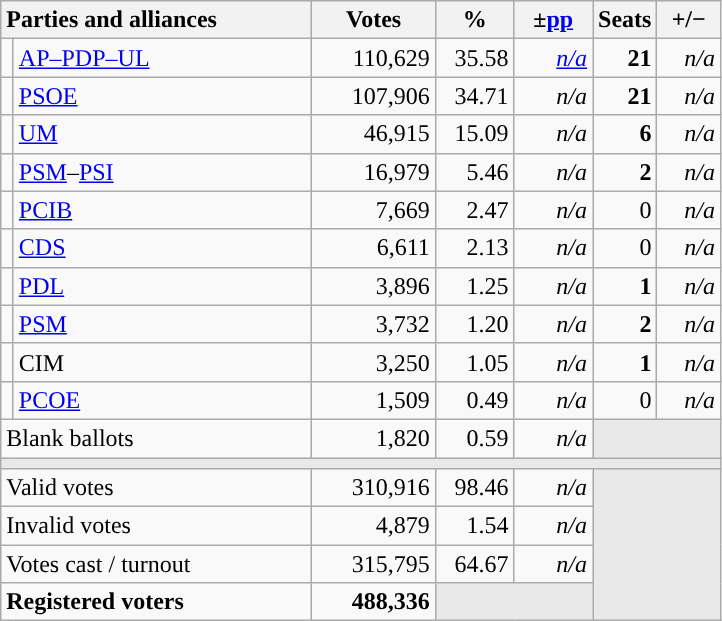<table class="wikitable" style="text-align:right;">
<tr>
<th style="text-align:left;" colspan="2" width="200">Parties and alliances</th>
<th width="75">Votes</th>
<th width="45">%</th>
<th width="45">±<a href='#'>pp</a></th>
<th width="35">Seats</th>
<th width="35">+/−</th>
</tr>
<tr>
<td width="1" style="color:inherit;background:"></td>
<td align="left"><a href='#'>AP–PDP–UL</a></td>
<td>110,629</td>
<td>35.58</td>
<td><em><a href='#'>n/a</a></em></td>
<td><strong>21</strong></td>
<td><em>n/a</em></td>
</tr>
<tr>
<td style="color:inherit;background:"></td>
<td align="left"><a href='#'>PSOE</a></td>
<td>107,906</td>
<td>34.71</td>
<td><em>n/a</em></td>
<td><strong>21</strong></td>
<td><em>n/a</em></td>
</tr>
<tr>
<td style="color:inherit;background:"></td>
<td align="left"><a href='#'>UM</a></td>
<td>46,915</td>
<td>15.09</td>
<td><em>n/a</em></td>
<td><strong>6</strong></td>
<td><em>n/a</em></td>
</tr>
<tr>
<td style="color:inherit;background:"></td>
<td align="left"><a href='#'>PSM</a>–<a href='#'>PSI</a></td>
<td>16,979</td>
<td>5.46</td>
<td><em>n/a</em></td>
<td><strong>2</strong></td>
<td><em>n/a</em></td>
</tr>
<tr>
<td style="color:inherit;background:"></td>
<td align="left"><a href='#'>PCIB</a></td>
<td>7,669</td>
<td>2.47</td>
<td><em>n/a</em></td>
<td>0</td>
<td><em>n/a</em></td>
</tr>
<tr>
<td style="color:inherit;background:"></td>
<td align="left"><a href='#'>CDS</a></td>
<td>6,611</td>
<td>2.13</td>
<td><em>n/a</em></td>
<td>0</td>
<td><em>n/a</em></td>
</tr>
<tr>
<td style="color:inherit;background:"></td>
<td align="left"><a href='#'>PDL</a></td>
<td>3,896</td>
<td>1.25</td>
<td><em>n/a</em></td>
<td><strong>1</strong></td>
<td><em>n/a</em></td>
</tr>
<tr>
<td style="color:inherit;background:"></td>
<td align="left"><a href='#'>PSM</a></td>
<td>3,732</td>
<td>1.20</td>
<td><em>n/a</em></td>
<td><strong>2</strong></td>
<td><em>n/a</em></td>
</tr>
<tr>
<td style="color:inherit;background:"></td>
<td align="left">CIM</td>
<td>3,250</td>
<td>1.05</td>
<td><em>n/a</em></td>
<td><strong>1</strong></td>
<td><em>n/a</em></td>
</tr>
<tr>
<td style="color:inherit;background:"></td>
<td align="left"><a href='#'>PCOE</a></td>
<td>1,509</td>
<td>0.49</td>
<td><em>n/a</em></td>
<td>0</td>
<td><em>n/a</em></td>
</tr>
<tr>
<td align="left" colspan="2">Blank ballots</td>
<td>1,820</td>
<td>0.59</td>
<td><em>n/a</em></td>
<td bgcolor="#E9E9E9" colspan="2"></td>
</tr>
<tr>
<td colspan="7" bgcolor="#E9E9E9"></td>
</tr>
<tr>
<td align="left" colspan="2">Valid votes</td>
<td>310,916</td>
<td>98.46</td>
<td><em>n/a</em></td>
<td bgcolor="#E9E9E9" colspan="2" rowspan="4"></td>
</tr>
<tr>
<td align="left" colspan="2">Invalid votes</td>
<td>4,879</td>
<td>1.54</td>
<td><em>n/a</em></td>
</tr>
<tr>
<td align="left" colspan="2">Votes cast / turnout</td>
<td>315,795</td>
<td>64.67</td>
<td><em>n/a</em></td>
</tr>
<tr style="font-weight:bold;">
<td align="left" colspan="2">Registered voters</td>
<td>488,336</td>
<td bgcolor="#E9E9E9" colspan="2"></td>
</tr>
</table>
